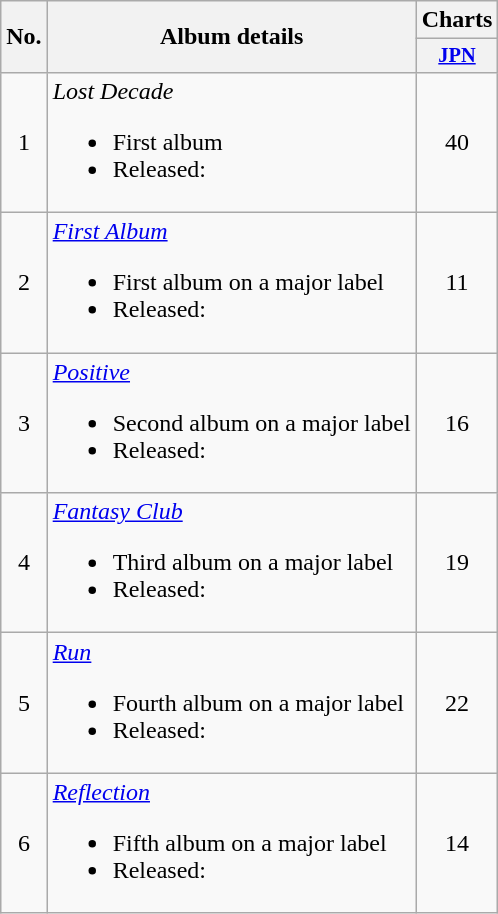<table class="wikitable">
<tr>
<th rowspan="2">No.</th>
<th rowspan="2">Album details</th>
<th>Charts</th>
</tr>
<tr>
<th style="width:3em;font-size:85%;"><a href='#'>JPN</a><br></th>
</tr>
<tr>
<td align="center">1</td>
<td><em>Lost Decade</em><br><ul><li>First album</li><li>Released: </li></ul></td>
<td align="center">40</td>
</tr>
<tr>
<td align="center">2</td>
<td><em><a href='#'>First Album</a></em><br><ul><li>First album on a major label</li><li>Released: </li></ul></td>
<td align="center">11</td>
</tr>
<tr>
<td align="center">3</td>
<td><em><a href='#'>Positive</a></em><br><ul><li>Second album on a major label</li><li>Released: </li></ul></td>
<td align="center">16</td>
</tr>
<tr>
<td align="center">4</td>
<td><em><a href='#'>Fantasy Club</a></em><br><ul><li>Third album on a major label</li><li>Released: </li></ul></td>
<td align="center">19</td>
</tr>
<tr>
<td align="center">5</td>
<td><em><a href='#'>Run</a></em><br><ul><li>Fourth album on a major label</li><li>Released: </li></ul></td>
<td align="center">22</td>
</tr>
<tr>
<td align="center">6</td>
<td><em><a href='#'>Reflection</a></em><br><ul><li>Fifth album on a major label</li><li>Released: </li></ul></td>
<td align="center">14</td>
</tr>
</table>
